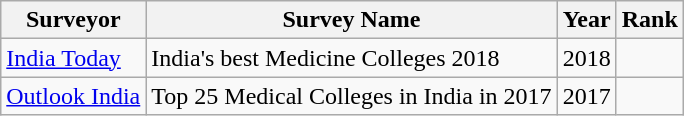<table class="wikitable sortable">
<tr>
<th>Surveyor</th>
<th>Survey Name</th>
<th>Year</th>
<th>Rank</th>
</tr>
<tr>
<td><a href='#'>India Today</a></td>
<td>India's best Medicine Colleges 2018</td>
<td>2018</td>
<td></td>
</tr>
<tr>
<td><a href='#'>Outlook India</a></td>
<td>Top 25 Medical Colleges in India in 2017</td>
<td>2017</td>
<td></td>
</tr>
</table>
